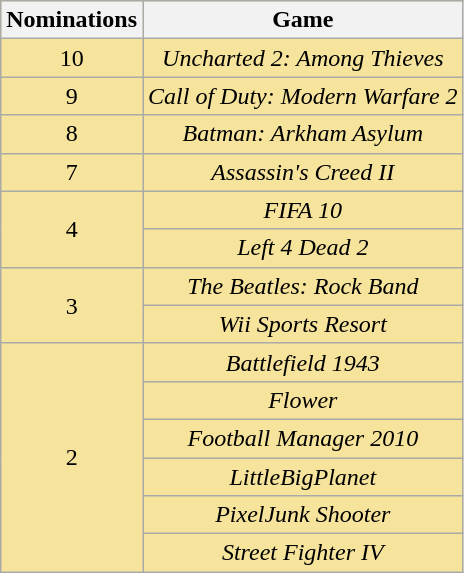<table class="wikitable" rowspan=2 style="text-align: center; background: #f6e39c">
<tr>
<th scope="col" width="55">Nominations</th>
<th scope="col" align="center">Game</th>
</tr>
<tr>
<td style="text-align:center">10</td>
<td><em>Uncharted 2: Among Thieves</em></td>
</tr>
<tr>
<td style="text-align:center">9</td>
<td><em>Call of Duty: Modern Warfare 2</em></td>
</tr>
<tr>
<td style="text-align:center">8</td>
<td><em>Batman: Arkham Asylum</em></td>
</tr>
<tr>
<td style="text-align:center">7</td>
<td><em>Assassin's Creed II</em></td>
</tr>
<tr>
<td rowspan=2 style="text-align:center">4</td>
<td><em>FIFA 10</em></td>
</tr>
<tr>
<td><em>Left 4 Dead 2</em></td>
</tr>
<tr>
<td rowspan=2 style="text-align:center">3</td>
<td><em>The Beatles: Rock Band</em></td>
</tr>
<tr>
<td><em>Wii Sports Resort</em></td>
</tr>
<tr>
<td rowspan=6 style="text-align:center">2</td>
<td><em>Battlefield 1943</em></td>
</tr>
<tr>
<td><em>Flower</em></td>
</tr>
<tr>
<td><em>Football Manager 2010</em></td>
</tr>
<tr>
<td><em>LittleBigPlanet</em></td>
</tr>
<tr>
<td><em>PixelJunk Shooter</em></td>
</tr>
<tr>
<td><em>Street Fighter IV</em></td>
</tr>
</table>
